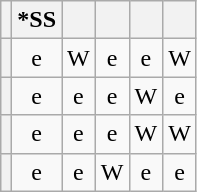<table class="wikitable" style="text-align: center; float: left; margin-right: 1em;">
<tr>
<th></th>
<th>*SS</th>
<th></th>
<th></th>
<th></th>
<th></th>
</tr>
<tr>
<th style="text-align: left;"></th>
<td>e</td>
<td>W</td>
<td>e</td>
<td>e</td>
<td>W</td>
</tr>
<tr>
<th style="text-align: left;"></th>
<td>e</td>
<td>e</td>
<td>e</td>
<td>W</td>
<td>e</td>
</tr>
<tr>
<th style="text-align: left;"></th>
<td>e</td>
<td>e</td>
<td>e</td>
<td>W</td>
<td>W</td>
</tr>
<tr>
<th style="text-align: left;"></th>
<td>e</td>
<td>e</td>
<td>W</td>
<td>e</td>
<td>e</td>
</tr>
</table>
